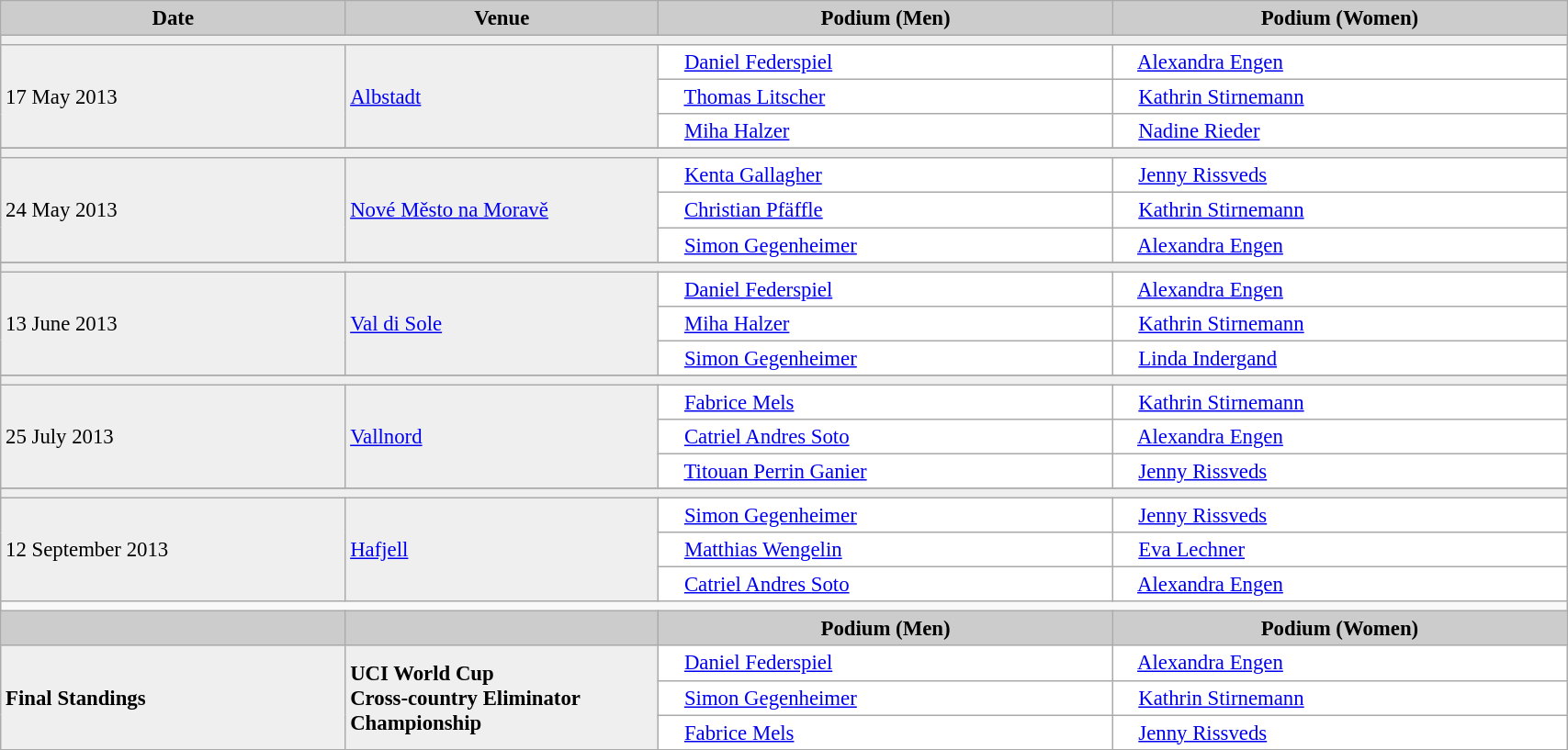<table class="wikitable" width=90% bgcolor="#f7f8ff" cellpadding="3" cellspacing="0" border="1" style="font-size: 95%; border: gray solid 1px; border-collapse: collapse;">
<tr bgcolor="#CCCCCC">
<td align="center"><strong>Date</strong></td>
<td width=20% align="center"><strong>Venue</strong></td>
<td width=29% align="center"><strong>Podium (Men)</strong></td>
<td width=29% align="center"><strong>Podium (Women)</strong></td>
</tr>
<tr bgcolor="#EFEFEF">
<td colspan=4></td>
</tr>
<tr bgcolor="#EFEFEF">
<td rowspan=3>17 May 2013</td>
<td rowspan=3> <a href='#'>Albstadt</a></td>
<td bgcolor="#ffffff">      <a href='#'>Daniel Federspiel</a></td>
<td bgcolor="#ffffff">      <a href='#'>Alexandra Engen</a></td>
</tr>
<tr>
<td bgcolor="#ffffff">      <a href='#'>Thomas Litscher</a></td>
<td bgcolor="#ffffff">       <a href='#'>Kathrin Stirnemann</a></td>
</tr>
<tr>
<td bgcolor="#ffffff">      <a href='#'>Miha Halzer</a></td>
<td bgcolor="#ffffff">       <a href='#'>Nadine Rieder</a></td>
</tr>
<tr>
</tr>
<tr bgcolor="#EFEFEF">
<td colspan=4></td>
</tr>
<tr bgcolor="#EFEFEF">
<td rowspan=3>24 May 2013</td>
<td rowspan=3> <a href='#'>Nové Město na Moravě</a></td>
<td bgcolor="#ffffff">      <a href='#'>Kenta Gallagher</a></td>
<td bgcolor="#ffffff">      <a href='#'>Jenny Rissveds</a></td>
</tr>
<tr>
<td bgcolor="#ffffff">      <a href='#'>Christian Pfäffle</a></td>
<td bgcolor="#ffffff">      <a href='#'>Kathrin Stirnemann</a></td>
</tr>
<tr>
<td bgcolor="#ffffff">      <a href='#'>Simon Gegenheimer</a></td>
<td bgcolor="#ffffff">      <a href='#'>Alexandra Engen</a></td>
</tr>
<tr>
</tr>
<tr bgcolor="#EFEFEF">
<td colspan=4></td>
</tr>
<tr bgcolor="#EFEFEF">
<td rowspan=3>13 June 2013</td>
<td rowspan=3> <a href='#'>Val di Sole</a></td>
<td bgcolor="#ffffff">      <a href='#'>Daniel Federspiel</a></td>
<td bgcolor="#ffffff">      <a href='#'>Alexandra Engen</a></td>
</tr>
<tr>
<td bgcolor="#ffffff">      <a href='#'>Miha Halzer</a></td>
<td bgcolor="#ffffff">      <a href='#'>Kathrin Stirnemann</a></td>
</tr>
<tr>
<td bgcolor="#ffffff">      <a href='#'>Simon Gegenheimer</a></td>
<td bgcolor="#ffffff">      <a href='#'>Linda Indergand</a></td>
</tr>
<tr>
</tr>
<tr bgcolor="#EFEFEF">
<td colspan=4></td>
</tr>
<tr bgcolor="#EFEFEF">
<td rowspan=3>25 July 2013</td>
<td rowspan=3> <a href='#'>Vallnord</a></td>
<td bgcolor="#ffffff">      <a href='#'>Fabrice Mels</a></td>
<td bgcolor="#ffffff">      <a href='#'>Kathrin Stirnemann</a></td>
</tr>
<tr>
<td bgcolor="#ffffff">      <a href='#'>Catriel Andres Soto</a></td>
<td bgcolor="#ffffff">      <a href='#'>Alexandra Engen</a></td>
</tr>
<tr>
<td bgcolor="#ffffff">      <a href='#'>Titouan Perrin Ganier</a></td>
<td bgcolor="#ffffff">      <a href='#'>Jenny Rissveds</a></td>
</tr>
<tr>
</tr>
<tr bgcolor="#EFEFEF">
<td colspan=4></td>
</tr>
<tr bgcolor="#EFEFEF">
<td rowspan=3>12 September 2013</td>
<td rowspan=3> <a href='#'>Hafjell</a></td>
<td bgcolor="#ffffff">      <a href='#'>Simon Gegenheimer</a></td>
<td bgcolor="#ffffff">      <a href='#'>Jenny Rissveds</a></td>
</tr>
<tr>
<td bgcolor="#ffffff">      <a href='#'>Matthias Wengelin</a></td>
<td bgcolor="#ffffff">      <a href='#'>Eva Lechner</a></td>
</tr>
<tr>
<td bgcolor="#ffffff">      <a href='#'>Catriel Andres Soto</a></td>
<td bgcolor="#ffffff">      <a href='#'>Alexandra Engen</a></td>
</tr>
<tr>
<td colspan=4></td>
</tr>
<tr bgcolor="#CCCCCC">
<td align="center"></td>
<td width=20% align="center"></td>
<td width=29% align="center"><strong>Podium (Men)</strong></td>
<td width=29% align="center"><strong>Podium (Women)</strong></td>
</tr>
<tr bgcolor="#EFEFEF">
<td rowspan=3><strong>Final Standings</strong></td>
<td rowspan=3><strong>UCI World Cup<br> Cross-country Eliminator Championship</strong></td>
<td bgcolor="#ffffff">      <a href='#'>Daniel Federspiel</a></td>
<td bgcolor="#ffffff">      <a href='#'>Alexandra Engen</a></td>
</tr>
<tr>
<td bgcolor="#ffffff">      <a href='#'>Simon Gegenheimer</a></td>
<td bgcolor="#ffffff">      <a href='#'>Kathrin Stirnemann</a></td>
</tr>
<tr>
<td bgcolor="#ffffff">      <a href='#'>Fabrice Mels</a></td>
<td bgcolor="#ffffff">      <a href='#'>Jenny Rissveds</a></td>
</tr>
</table>
